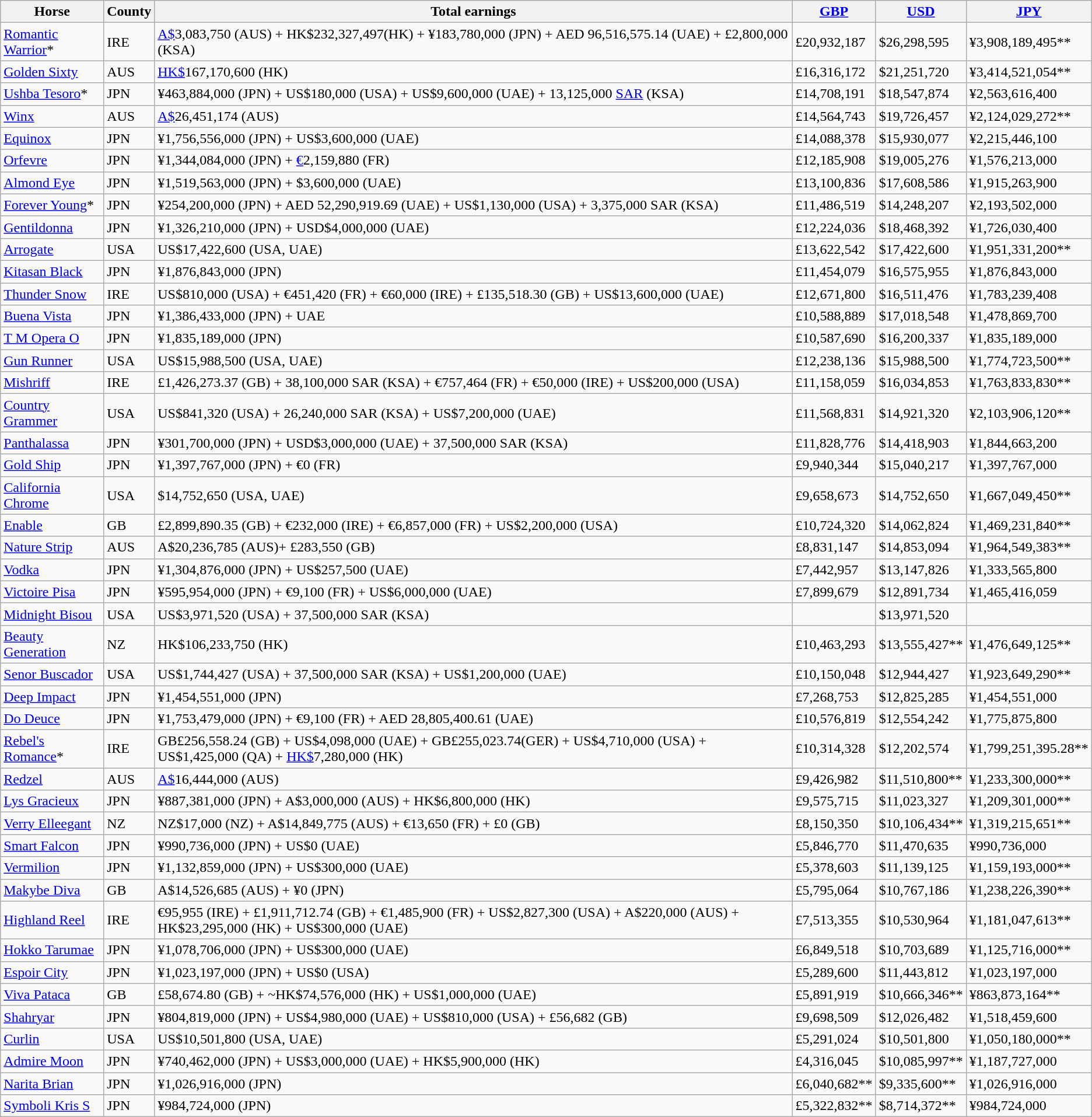<table class="wikitable sortable">
<tr>
<th>Horse</th>
<th>County</th>
<th>Total earnings</th>
<th><a href='#'>GBP</a></th>
<th><a href='#'>USD</a></th>
<th><a href='#'>JPY</a></th>
</tr>
<tr>
<td><a href='#'>Romantic Warrior</a>*</td>
<td>IRE</td>
<td><a href='#'>A$</a>3,083,750 (AUS) + HK$232,327,497(HK) + ¥183,780,000 (JPN) + AED 96,516,575.14 (UAE) + £2,800,000 (KSA)</td>
<td>£20,932,187</td>
<td>$26,298,595</td>
<td>¥3,908,189,495**</td>
</tr>
<tr>
<td><a href='#'>Golden Sixty</a></td>
<td>AUS</td>
<td><a href='#'>HK$</a>167,170,600 (HK)</td>
<td>£16,316,172</td>
<td>$21,251,720</td>
<td>¥3,414,521,054**</td>
</tr>
<tr>
<td><a href='#'>Ushba Tesoro</a>*</td>
<td>JPN</td>
<td>¥463,884,000 (JPN) + US$180,000 (USA) + US$9,600,000 (UAE) + 13,125,000 <a href='#'>SAR</a> (KSA)</td>
<td>£14,708,191</td>
<td>$18,547,874</td>
<td>¥2,563,616,400</td>
</tr>
<tr>
<td><a href='#'>Winx</a></td>
<td>AUS</td>
<td><a href='#'>A$</a>26,451,174 (AUS)</td>
<td>£14,564,743</td>
<td>$19,726,457</td>
<td>¥2,124,029,272**</td>
</tr>
<tr>
<td><a href='#'>Equinox</a></td>
<td>JPN</td>
<td>¥1,756,556,000 (JPN) + US$3,600,000 (UAE)</td>
<td>£14,088,378</td>
<td>$15,930,077</td>
<td>¥2,215,446,100</td>
</tr>
<tr>
<td><a href='#'>Orfevre</a></td>
<td>JPN</td>
<td>¥1,344,084,000 (JPN) + <a href='#'>€</a>2,159,880 (FR)</td>
<td>£12,185,908</td>
<td>$19,005,276</td>
<td>¥1,576,213,000</td>
</tr>
<tr>
<td><a href='#'>Almond Eye</a></td>
<td>JPN</td>
<td>¥1,519,563,000 (JPN) + $3,600,000 (UAE)</td>
<td>£13,100,836</td>
<td>$17,608,586</td>
<td>¥1,915,263,900</td>
</tr>
<tr>
<td><a href='#'>Forever Young</a>*</td>
<td>JPN</td>
<td>¥254,200,000 (JPN) + AED 52,290,919.69 (UAE) + US$1,130,000 (USA) + 3,375,000 SAR (KSA)</td>
<td>£11,486,519</td>
<td>$14,248,207</td>
<td>¥2,193,502,000</td>
</tr>
<tr>
<td><a href='#'>Gentildonna</a></td>
<td>JPN</td>
<td>¥1,326,210,000 (JPN) +  USD$4,000,000 (UAE)</td>
<td>£12,224,036</td>
<td>$18,468,392</td>
<td>¥1,726,030,400</td>
</tr>
<tr>
<td><a href='#'>Arrogate</a></td>
<td>USA</td>
<td>US$17,422,600 (USA, UAE)</td>
<td>£13,622,542</td>
<td>$17,422,600</td>
<td>¥1,951,331,200**</td>
</tr>
<tr>
<td><a href='#'>Kitasan Black</a></td>
<td>JPN</td>
<td>¥1,876,843,000 (JPN)</td>
<td>£11,454,079</td>
<td>$16,575,955</td>
<td>¥1,876,843,000</td>
</tr>
<tr>
<td><a href='#'>Thunder Snow</a></td>
<td>IRE</td>
<td>US$810,000 (USA) + €451,420 (FR) + €60,000 (IRE) + £135,518.30 (GB) + US$13,600,000 (UAE)</td>
<td>£12,671,800</td>
<td>$16,511,476</td>
<td>¥1,783,239,408</td>
</tr>
<tr>
<td><a href='#'>Buena Vista</a></td>
<td>JPN</td>
<td>¥1,386,433,000 (JPN) + UAE</td>
<td>£10,588,889</td>
<td>$17,018,548</td>
<td>¥1,478,869,700</td>
</tr>
<tr>
<td><a href='#'>T M Opera O</a></td>
<td>JPN</td>
<td>¥1,835,189,000 (JPN)</td>
<td>£10,587,690</td>
<td>$16,200,337</td>
<td>¥1,835,189,000</td>
</tr>
<tr>
<td><a href='#'>Gun Runner</a></td>
<td>USA</td>
<td>US$15,988,500 (USA, UAE)</td>
<td>£12,238,136</td>
<td>$15,988,500</td>
<td>¥1,774,723,500**</td>
</tr>
<tr>
<td><a href='#'>Mishriff</a></td>
<td>IRE</td>
<td>£1,426,273.37 (GB) + 38,100,000 SAR (KSA) + €757,464 (FR) + €50,000 (IRE) + US$200,000 (USA)</td>
<td>£11,158,059</td>
<td>$16,034,853</td>
<td>¥1,763,833,830**</td>
</tr>
<tr>
<td><a href='#'>Country Grammer</a></td>
<td>USA</td>
<td>US$841,320 (USA) + 26,240,000 SAR (KSA) + US$7,200,000 (UAE)</td>
<td>£11,568,831</td>
<td>$14,921,320</td>
<td>¥2,103,906,120**</td>
</tr>
<tr>
<td><a href='#'>Panthalassa</a></td>
<td>JPN</td>
<td>¥301,700,000 (JPN) + USD$3,000,000 (UAE) + 37,500,000 SAR (KSA)</td>
<td>£11,828,776</td>
<td>$14,418,903</td>
<td>¥1,844,663,200</td>
</tr>
<tr>
<td><a href='#'>Gold Ship</a></td>
<td>JPN</td>
<td>¥1,397,767,000 (JPN) + €0 (FR)</td>
<td>£9,940,344</td>
<td>$15,040,217</td>
<td>¥1,397,767,000</td>
</tr>
<tr>
<td><a href='#'>California Chrome</a></td>
<td>USA</td>
<td>$14,752,650 (USA, UAE)</td>
<td>£9,658,673</td>
<td>$14,752,650</td>
<td>¥1,667,049,450**</td>
</tr>
<tr>
<td><a href='#'>Enable</a></td>
<td>GB</td>
<td>£2,899,890.35 (GB) + €232,000 (IRE) + €6,857,000 (FR) + US$2,200,000 (USA)</td>
<td>£10,724,320</td>
<td>$14,062,824</td>
<td>¥1,469,231,840**</td>
</tr>
<tr>
<td><a href='#'>Nature Strip</a></td>
<td>AUS</td>
<td>A$20,236,785 (AUS)+ £283,550 (GB)</td>
<td>£8,831,147</td>
<td>$14,853,094</td>
<td>¥1,964,549,383**</td>
</tr>
<tr>
<td><a href='#'>Vodka</a></td>
<td>JPN</td>
<td>¥1,304,876,000 (JPN) + US$257,500 (UAE)</td>
<td>£7,442,957</td>
<td>$13,147,826</td>
<td>¥1,333,565,800</td>
</tr>
<tr>
<td><a href='#'>Victoire Pisa</a></td>
<td>JPN</td>
<td>¥595,954,000 (JPN) + €9,100 (FR) + US$6,000,000 (UAE)</td>
<td>£7,899,679</td>
<td>$12,891,734</td>
<td>¥1,465,416,059</td>
</tr>
<tr>
<td><a href='#'>Midnight Bisou</a></td>
<td>USA</td>
<td>US$3,971,520 (USA) + 37,500,000 SAR (KSA)</td>
<td></td>
<td>$13,971,520</td>
<td></td>
</tr>
<tr>
<td><a href='#'>Beauty Generation</a></td>
<td>NZ</td>
<td>HK$106,233,750 (HK)</td>
<td>£10,463,293</td>
<td>$13,555,427**</td>
<td>¥1,476,649,125**</td>
</tr>
<tr>
<td><a href='#'>Senor Buscador</a></td>
<td>USA</td>
<td>US$1,744,427 (USA) + 37,500,000 SAR (KSA) + US$1,200,000 (UAE)</td>
<td>£10,150,048</td>
<td>$12,944,427</td>
<td>¥1,923,649,290**</td>
</tr>
<tr>
<td><a href='#'>Deep Impact</a></td>
<td>JPN</td>
<td>¥1,454,551,000 (JPN)</td>
<td>£7,268,753</td>
<td>$12,825,285</td>
<td>¥1,454,551,000</td>
</tr>
<tr>
<td><a href='#'>Do Deuce</a></td>
<td>JPN</td>
<td>¥1,753,479,000 (JPN) + €9,100 (FR) + AED 28,805,400.61 (UAE)</td>
<td>£10,576,819</td>
<td>$12,554,242</td>
<td>¥1,775,875,800</td>
</tr>
<tr>
<td><a href='#'>Rebel's Romance</a>*</td>
<td>IRE</td>
<td>GB£256,558.24 (GB) + US$4,098,000 (UAE) + GB£255,023.74(GER) + US$4,710,000 (USA) + US$1,425,000 (QA) + <a href='#'>HK$</a>7,280,000 (HK)</td>
<td>£10,314,328</td>
<td>$12,202,574</td>
<td>¥1,799,251,395.28**</td>
</tr>
<tr>
<td><a href='#'>Redzel</a></td>
<td>AUS</td>
<td><a href='#'>A$</a>16,444,000 (AUS)</td>
<td>£9,426,982</td>
<td>$11,510,800**</td>
<td>¥1,233,300,000**</td>
</tr>
<tr>
<td><a href='#'>Lys Gracieux</a></td>
<td>JPN</td>
<td>¥887,381,000 (JPN) + A$3,000,000 (AUS) + HK$6,800,000 (HK)</td>
<td>£9,575,715</td>
<td>$11,023,327</td>
<td>¥1,209,301,000**</td>
</tr>
<tr>
<td><a href='#'>Verry Elleegant</a></td>
<td>NZ</td>
<td>NZ$17,000 (NZ) + A$14,849,775 (AUS) + €13,650 (FR) + £0 (GB)</td>
<td>£8,150,350</td>
<td>$10,106,434**</td>
<td>¥1,319,215,651**</td>
</tr>
<tr>
<td><a href='#'>Smart Falcon</a></td>
<td>JPN</td>
<td>¥990,736,000 (JPN) + US$0 (UAE)</td>
<td>£5,846,770</td>
<td>$11,470,635</td>
<td>¥990,736,000</td>
</tr>
<tr>
<td><a href='#'>Vermilion</a></td>
<td>JPN</td>
<td>¥1,132,859,000 (JPN) + US$300,000 (UAE)</td>
<td>£5,378,603</td>
<td>$11,139,125</td>
<td>¥1,159,193,000**</td>
</tr>
<tr>
<td><a href='#'>Makybe Diva</a></td>
<td>GB</td>
<td>A$14,526,685 (AUS) + ¥0 (JPN)</td>
<td>£5,795,064</td>
<td>$10,767,186</td>
<td>¥1,238,226,390**</td>
</tr>
<tr>
<td><a href='#'>Highland Reel</a></td>
<td>IRE</td>
<td>€95,955 (IRE) + £1,911,712.74 (GB) + €1,485,900 (FR) + US$2,827,300 (USA) + A$220,000 (AUS) + HK$23,295,000 (HK) + US$300,000 (UAE)</td>
<td>£7,513,355</td>
<td>$10,530,964</td>
<td>¥1,181,047,613**</td>
</tr>
<tr>
<td><a href='#'>Hokko Tarumae</a></td>
<td>JPN</td>
<td>¥1,078,706,000 (JPN) + US$300,000 (UAE)</td>
<td>£6,849,518</td>
<td>$10,703,689</td>
<td>¥1,125,716,000**</td>
</tr>
<tr>
<td><a href='#'>Espoir City</a></td>
<td>JPN</td>
<td>¥1,023,197,000 (JPN) + US$0 (USA)</td>
<td>£5,289,600</td>
<td>$11,443,812</td>
<td>¥1,023,197,000</td>
</tr>
<tr>
<td><a href='#'>Viva Pataca</a></td>
<td>GB</td>
<td>£58,674.80 (GB) + ~HK$74,576,000 (HK) + US$1,000,000 (UAE)</td>
<td>£5,891,919</td>
<td>$10,666,346**</td>
<td>¥863,873,164**</td>
</tr>
<tr>
<td><a href='#'>Shahryar</a></td>
<td>JPN</td>
<td>¥804,819,000 (JPN) + US$4,980,000 (UAE) + US$810,000 (USA) + £56,682 (GB)</td>
<td>£9,698,509</td>
<td>$12,026,482</td>
<td>¥1,518,459,600</td>
</tr>
<tr>
<td><a href='#'>Curlin</a></td>
<td>USA</td>
<td>US$10,501,800 (USA, UAE)</td>
<td>£5,291,024</td>
<td>$10,501,800</td>
<td>¥1,050,180,000**</td>
</tr>
<tr>
<td><a href='#'>Admire Moon</a></td>
<td>JPN</td>
<td>¥740,462,000 (JPN) + US$3,000,000 (UAE) + HK$5,900,000 (HK)</td>
<td>£4,316,045</td>
<td>$10,085,997**</td>
<td>¥1,187,727,000</td>
</tr>
<tr>
<td><a href='#'>Narita Brian</a></td>
<td>JPN</td>
<td>¥1,026,916,000 (JPN)</td>
<td>£6,040,682**</td>
<td>$9,335,600**</td>
<td>¥1,026,916,000</td>
</tr>
<tr>
<td><a href='#'>Symboli Kris S</a></td>
<td>JPN</td>
<td>¥984,724,000 (JPN)</td>
<td>£5,322,832**</td>
<td>$8,714,372**</td>
<td>¥984,724,000</td>
</tr>
</table>
